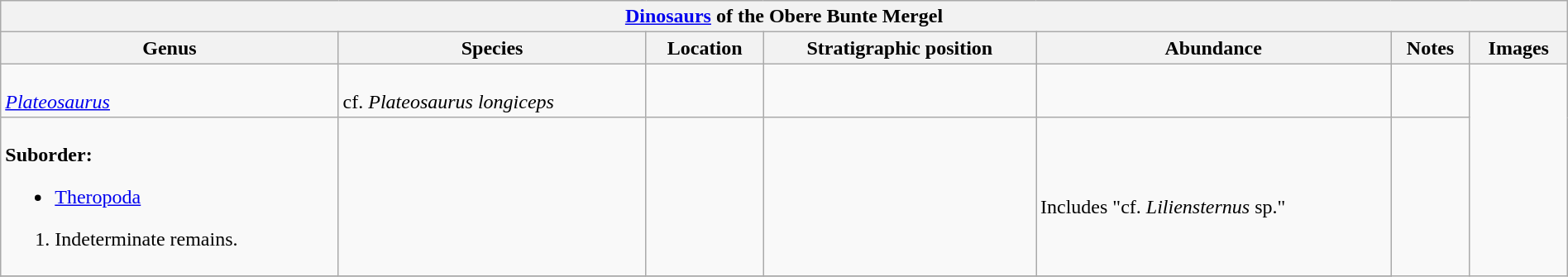<table class="wikitable" align="center" width="100%">
<tr>
<th colspan="7" align="center"><strong><a href='#'>Dinosaurs</a> of the Obere Bunte Mergel</strong></th>
</tr>
<tr>
<th>Genus</th>
<th>Species</th>
<th>Location</th>
<th>Stratigraphic position</th>
<th>Abundance</th>
<th>Notes</th>
<th>Images</th>
</tr>
<tr>
<td><br><em><a href='#'>Plateosaurus</a></em></td>
<td><br>cf. <em>Plateosaurus longiceps</em></td>
<td></td>
<td></td>
<td></td>
<td></td>
<td rowspan="99"><br></td>
</tr>
<tr>
<td><br><strong>Suborder:</strong><ul><li><a href='#'>Theropoda</a></li></ul><ol><li>Indeterminate remains.</li></ol></td>
<td></td>
<td></td>
<td></td>
<td><br>Includes "cf. <em>Liliensternus</em> sp."</td>
</tr>
<tr>
</tr>
</table>
